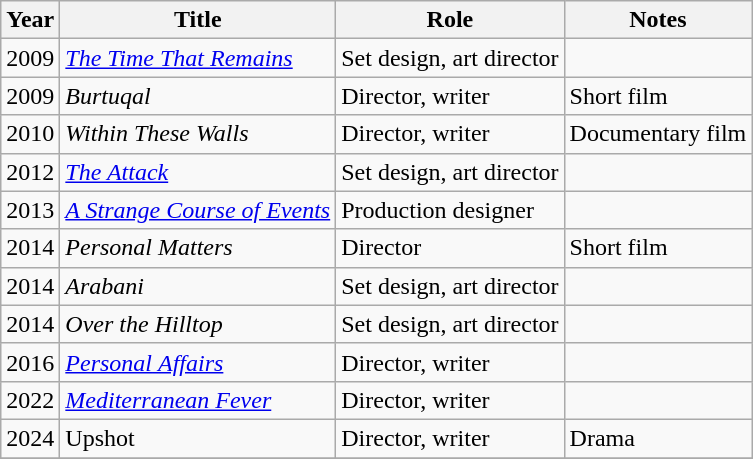<table class="wikitable sortable">
<tr>
<th>Year</th>
<th>Title</th>
<th>Role</th>
<th>Notes</th>
</tr>
<tr>
<td>2009</td>
<td><em><a href='#'>The Time That Remains</a></em></td>
<td>Set design, art director</td>
<td></td>
</tr>
<tr>
<td>2009</td>
<td><em>Burtuqal</em></td>
<td>Director, writer</td>
<td>Short film</td>
</tr>
<tr>
<td>2010</td>
<td><em>Within These Walls</em></td>
<td>Director, writer</td>
<td>Documentary film</td>
</tr>
<tr>
<td>2012</td>
<td><a href='#'><em>The Attack</em></a></td>
<td>Set design, art director</td>
<td></td>
</tr>
<tr>
<td>2013</td>
<td><em><a href='#'>A Strange Course of Events</a></em></td>
<td>Production designer</td>
<td></td>
</tr>
<tr>
<td>2014</td>
<td><em>Personal Matters</em></td>
<td>Director</td>
<td>Short film</td>
</tr>
<tr>
<td>2014</td>
<td><em>Arabani</em></td>
<td>Set design, art director</td>
<td></td>
</tr>
<tr>
<td>2014</td>
<td><em>Over the Hilltop</em></td>
<td>Set design, art director</td>
<td></td>
</tr>
<tr>
<td>2016</td>
<td><a href='#'><em>Personal</em> <em>Affairs</em></a></td>
<td>Director, writer</td>
<td></td>
</tr>
<tr>
<td>2022</td>
<td><em><a href='#'>Mediterranean Fever</a></em></td>
<td>Director, writer</td>
<td></td>
</tr>
<tr>
<td>2024</td>
<td>Upshot</td>
<td>Director, writer</td>
<td>Drama</td>
</tr>
<tr>
</tr>
</table>
